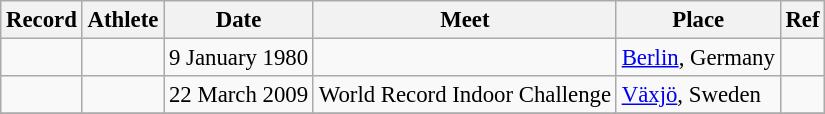<table class="wikitable" style="font-size:95%;">
<tr>
<th>Record</th>
<th>Athlete</th>
<th>Date</th>
<th>Meet</th>
<th>Place</th>
<th>Ref</th>
</tr>
<tr>
<td></td>
<td></td>
<td>9 January 1980</td>
<td></td>
<td><a href='#'>Berlin</a>, Germany</td>
<td></td>
</tr>
<tr>
<td></td>
<td></td>
<td>22 March 2009</td>
<td>World Record Indoor Challenge</td>
<td><a href='#'>Växjö</a>, Sweden</td>
<td></td>
</tr>
<tr>
</tr>
</table>
